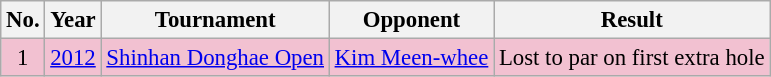<table class="wikitable" style="font-size:95%;">
<tr>
<th>No.</th>
<th>Year</th>
<th>Tournament</th>
<th>Opponent</th>
<th>Result</th>
</tr>
<tr style="background:#F2C1D1;">
<td align=center>1</td>
<td><a href='#'>2012</a></td>
<td><a href='#'>Shinhan Donghae Open</a></td>
<td> <a href='#'>Kim Meen-whee</a></td>
<td>Lost to par on first extra hole</td>
</tr>
</table>
